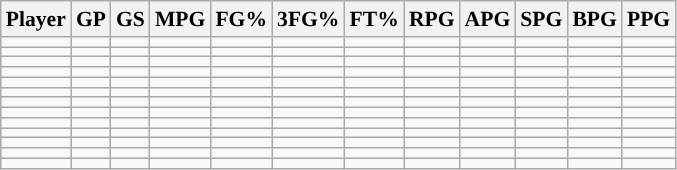<table class="wikitable sortable" style="font-size: 90%">
<tr>
<th>Player</th>
<th>GP</th>
<th>GS</th>
<th>MPG</th>
<th>FG%</th>
<th>3FG%</th>
<th>FT%</th>
<th>RPG</th>
<th>APG</th>
<th>SPG</th>
<th>BPG</th>
<th>PPG</th>
</tr>
<tr>
<td></td>
<td></td>
<td></td>
<td></td>
<td></td>
<td></td>
<td></td>
<td></td>
<td></td>
<td></td>
<td></td>
<td></td>
</tr>
<tr>
<td></td>
<td></td>
<td></td>
<td></td>
<td></td>
<td></td>
<td></td>
<td></td>
<td></td>
<td></td>
<td></td>
<td></td>
</tr>
<tr>
<td></td>
<td></td>
<td></td>
<td></td>
<td></td>
<td></td>
<td></td>
<td></td>
<td></td>
<td></td>
<td></td>
<td></td>
</tr>
<tr>
<td></td>
<td></td>
<td></td>
<td></td>
<td></td>
<td></td>
<td></td>
<td></td>
<td></td>
<td></td>
<td></td>
<td></td>
</tr>
<tr>
<td></td>
<td></td>
<td></td>
<td></td>
<td></td>
<td></td>
<td></td>
<td></td>
<td></td>
<td></td>
<td></td>
<td></td>
</tr>
<tr>
<td></td>
<td></td>
<td></td>
<td></td>
<td></td>
<td></td>
<td></td>
<td></td>
<td></td>
<td></td>
<td></td>
<td></td>
</tr>
<tr>
<td></td>
<td></td>
<td></td>
<td></td>
<td></td>
<td></td>
<td></td>
<td></td>
<td></td>
<td></td>
<td></td>
<td></td>
</tr>
<tr>
<td></td>
<td></td>
<td></td>
<td></td>
<td></td>
<td></td>
<td></td>
<td></td>
<td></td>
<td></td>
<td></td>
<td></td>
</tr>
<tr>
<td></td>
<td></td>
<td></td>
<td></td>
<td></td>
<td></td>
<td></td>
<td></td>
<td></td>
<td></td>
<td></td>
<td></td>
</tr>
<tr>
<td></td>
<td></td>
<td></td>
<td></td>
<td></td>
<td></td>
<td></td>
<td></td>
<td></td>
<td></td>
<td></td>
<td></td>
</tr>
<tr>
<td></td>
<td></td>
<td></td>
<td></td>
<td></td>
<td></td>
<td></td>
<td></td>
<td></td>
<td></td>
<td></td>
<td></td>
</tr>
<tr>
<td></td>
<td></td>
<td></td>
<td></td>
<td></td>
<td></td>
<td></td>
<td></td>
<td></td>
<td></td>
<td></td>
<td></td>
</tr>
<tr>
<td></td>
<td></td>
<td></td>
<td></td>
<td></td>
<td></td>
<td></td>
<td></td>
<td></td>
<td></td>
<td></td>
<td></td>
</tr>
</table>
